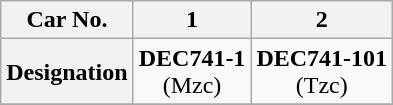<table class="wikitable" style="text-align:center">
<tr>
<th>Car No.</th>
<th>1</th>
<th>2</th>
</tr>
<tr>
<th>Designation</th>
<td><strong>DEC741-1</strong><br>(Mzc)</td>
<td><strong>DEC741-101</strong><br>(Tzc)</td>
</tr>
<tr>
</tr>
</table>
